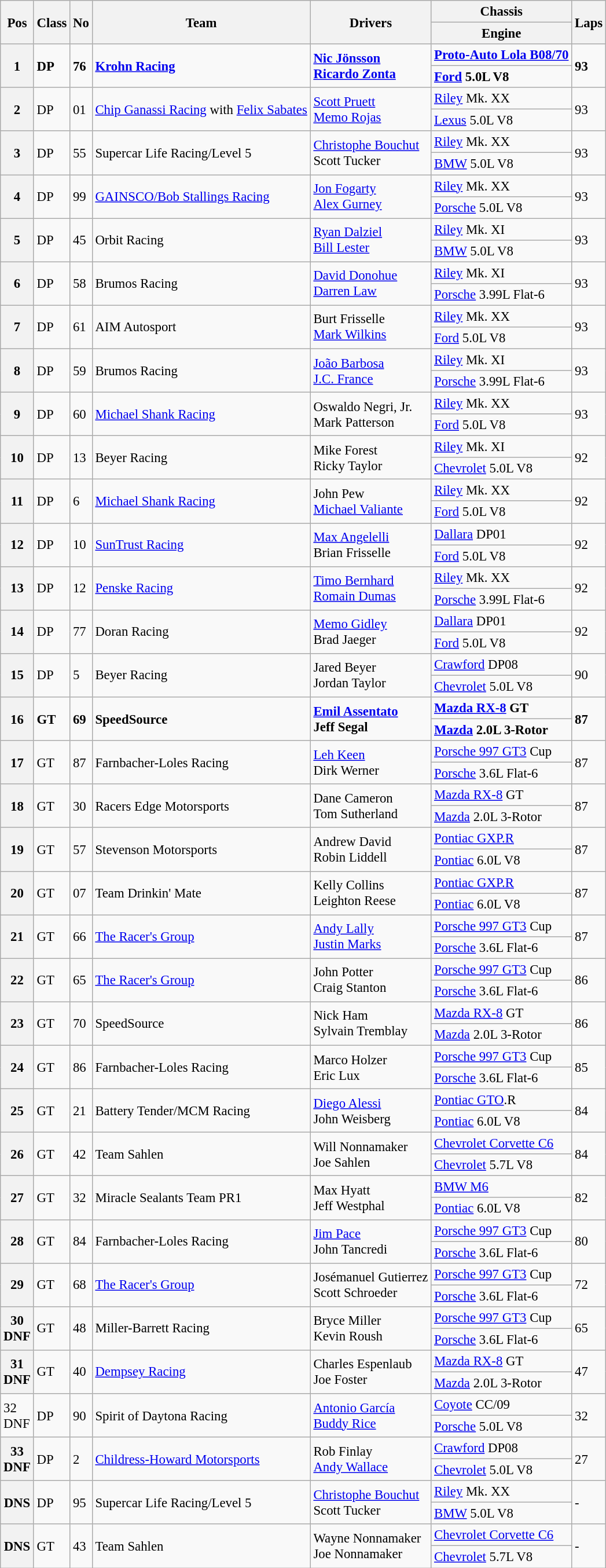<table class="wikitable" style="font-size: 95%;">
<tr>
<th rowspan=2>Pos</th>
<th rowspan=2>Class</th>
<th rowspan=2>No</th>
<th rowspan=2>Team</th>
<th rowspan=2>Drivers</th>
<th>Chassis</th>
<th rowspan=2>Laps</th>
</tr>
<tr>
<th>Engine</th>
</tr>
<tr style="font-weight:bold">
<th rowspan=2>1</th>
<td rowspan=2>DP</td>
<td rowspan=2>76</td>
<td rowspan=2><a href='#'>Krohn Racing</a></td>
<td rowspan=2> <a href='#'>Nic Jönsson</a><br> <a href='#'>Ricardo Zonta</a></td>
<td><a href='#'>Proto-Auto Lola B08/70</a></td>
<td rowspan=2>93</td>
</tr>
<tr style="font-weight:bold">
<td><a href='#'>Ford</a> 5.0L V8</td>
</tr>
<tr>
<th rowspan=2>2</th>
<td rowspan=2>DP</td>
<td rowspan=2>01</td>
<td rowspan=2><a href='#'>Chip Ganassi Racing</a> with <a href='#'>Felix Sabates</a></td>
<td rowspan=2> <a href='#'>Scott Pruett</a><br> <a href='#'>Memo Rojas</a></td>
<td><a href='#'>Riley</a> Mk. XX</td>
<td rowspan=2>93</td>
</tr>
<tr>
<td><a href='#'>Lexus</a> 5.0L V8</td>
</tr>
<tr>
<th rowspan=2>3</th>
<td rowspan=2>DP</td>
<td rowspan=2>55</td>
<td rowspan=2>Supercar Life Racing/Level 5</td>
<td rowspan=2> <a href='#'>Christophe Bouchut</a><br> Scott Tucker</td>
<td><a href='#'>Riley</a> Mk. XX</td>
<td rowspan=2>93</td>
</tr>
<tr>
<td><a href='#'>BMW</a> 5.0L V8</td>
</tr>
<tr>
<th rowspan=2>4</th>
<td rowspan=2>DP</td>
<td rowspan=2>99</td>
<td rowspan=2><a href='#'>GAINSCO/Bob Stallings Racing</a></td>
<td rowspan=2> <a href='#'>Jon Fogarty</a><br> <a href='#'>Alex Gurney</a></td>
<td><a href='#'>Riley</a> Mk. XX</td>
<td rowspan=2>93</td>
</tr>
<tr>
<td><a href='#'>Porsche</a> 5.0L V8</td>
</tr>
<tr>
<th rowspan=2>5</th>
<td rowspan=2>DP</td>
<td rowspan=2>45</td>
<td rowspan=2>Orbit Racing</td>
<td rowspan=2> <a href='#'>Ryan Dalziel</a><br> <a href='#'>Bill Lester</a></td>
<td><a href='#'>Riley</a> Mk. XI</td>
<td rowspan=2>93</td>
</tr>
<tr>
<td><a href='#'>BMW</a> 5.0L V8</td>
</tr>
<tr>
<th rowspan=2>6</th>
<td rowspan=2>DP</td>
<td rowspan=2>58</td>
<td rowspan=2>Brumos Racing</td>
<td rowspan=2> <a href='#'>David Donohue</a><br> <a href='#'>Darren Law</a></td>
<td><a href='#'>Riley</a> Mk. XI</td>
<td rowspan=2>93</td>
</tr>
<tr>
<td><a href='#'>Porsche</a> 3.99L Flat-6</td>
</tr>
<tr>
<th rowspan=2>7</th>
<td rowspan=2>DP</td>
<td rowspan=2>61</td>
<td rowspan=2>AIM Autosport</td>
<td rowspan=2> Burt Frisselle<br> <a href='#'>Mark Wilkins</a></td>
<td><a href='#'>Riley</a> Mk. XX</td>
<td rowspan=2>93</td>
</tr>
<tr>
<td><a href='#'>Ford</a> 5.0L V8</td>
</tr>
<tr>
<th rowspan=2>8</th>
<td rowspan=2>DP</td>
<td rowspan=2>59</td>
<td rowspan=2>Brumos Racing</td>
<td rowspan=2> <a href='#'>João Barbosa</a><br> <a href='#'>J.C. France</a></td>
<td><a href='#'>Riley</a> Mk. XI</td>
<td rowspan=2>93</td>
</tr>
<tr>
<td><a href='#'>Porsche</a> 3.99L Flat-6</td>
</tr>
<tr>
<th rowspan=2>9</th>
<td rowspan=2>DP</td>
<td rowspan=2>60</td>
<td rowspan=2><a href='#'>Michael Shank Racing</a></td>
<td rowspan=2> Oswaldo Negri, Jr.<br> Mark Patterson</td>
<td><a href='#'>Riley</a> Mk. XX</td>
<td rowspan=2>93</td>
</tr>
<tr>
<td><a href='#'>Ford</a> 5.0L V8</td>
</tr>
<tr>
<th rowspan=2>10</th>
<td rowspan=2>DP</td>
<td rowspan=2>13</td>
<td rowspan=2>Beyer Racing</td>
<td rowspan=2> Mike Forest<br> Ricky Taylor</td>
<td><a href='#'>Riley</a> Mk. XI</td>
<td rowspan=2>92</td>
</tr>
<tr>
<td><a href='#'>Chevrolet</a> 5.0L V8</td>
</tr>
<tr>
<th rowspan=2>11</th>
<td rowspan=2>DP</td>
<td rowspan=2>6</td>
<td rowspan=2><a href='#'>Michael Shank Racing</a></td>
<td rowspan=2> John Pew<br> <a href='#'>Michael Valiante</a></td>
<td><a href='#'>Riley</a> Mk. XX</td>
<td rowspan=2>92</td>
</tr>
<tr>
<td><a href='#'>Ford</a> 5.0L V8</td>
</tr>
<tr>
<th rowspan=2>12</th>
<td rowspan=2>DP</td>
<td rowspan=2>10</td>
<td rowspan=2><a href='#'>SunTrust Racing</a></td>
<td rowspan=2> <a href='#'>Max Angelelli</a><br> Brian Frisselle</td>
<td><a href='#'>Dallara</a> DP01</td>
<td rowspan=2>92</td>
</tr>
<tr>
<td><a href='#'>Ford</a> 5.0L V8</td>
</tr>
<tr>
<th rowspan=2>13</th>
<td rowspan=2>DP</td>
<td rowspan=2>12</td>
<td rowspan=2><a href='#'>Penske Racing</a></td>
<td rowspan=2> <a href='#'>Timo Bernhard</a><br> <a href='#'>Romain Dumas</a></td>
<td><a href='#'>Riley</a> Mk. XX</td>
<td rowspan=2>92</td>
</tr>
<tr>
<td><a href='#'>Porsche</a> 3.99L Flat-6</td>
</tr>
<tr>
<th rowspan=2>14</th>
<td rowspan=2>DP</td>
<td rowspan=2>77</td>
<td rowspan=2>Doran Racing</td>
<td rowspan=2> <a href='#'>Memo Gidley</a><br> Brad Jaeger</td>
<td><a href='#'>Dallara</a> DP01</td>
<td rowspan=2>92</td>
</tr>
<tr>
<td><a href='#'>Ford</a> 5.0L V8</td>
</tr>
<tr>
<th rowspan=2>15</th>
<td rowspan=2>DP</td>
<td rowspan=2>5</td>
<td rowspan=2>Beyer Racing</td>
<td rowspan=2> Jared Beyer<br> Jordan Taylor</td>
<td><a href='#'>Crawford</a> DP08</td>
<td rowspan=2>90</td>
</tr>
<tr>
<td><a href='#'>Chevrolet</a> 5.0L V8</td>
</tr>
<tr style="font-weight:bold">
<th rowspan=2>16</th>
<td rowspan=2>GT</td>
<td rowspan=2>69</td>
<td rowspan=2>SpeedSource</td>
<td rowspan=2> <a href='#'>Emil Assentato</a><br> Jeff Segal</td>
<td><a href='#'>Mazda RX-8</a> GT</td>
<td rowspan=2>87</td>
</tr>
<tr style="font-weight:bold">
<td><a href='#'>Mazda</a> 2.0L 3-Rotor</td>
</tr>
<tr>
<th rowspan=2>17</th>
<td rowspan=2>GT</td>
<td rowspan=2>87</td>
<td rowspan=2>Farnbacher-Loles Racing</td>
<td rowspan=2> <a href='#'>Leh Keen</a><br> Dirk Werner</td>
<td><a href='#'>Porsche 997 GT3</a> Cup</td>
<td rowspan=2>87</td>
</tr>
<tr>
<td><a href='#'>Porsche</a> 3.6L Flat-6</td>
</tr>
<tr>
<th rowspan=2>18</th>
<td rowspan=2>GT</td>
<td rowspan=2>30</td>
<td rowspan=2>Racers Edge Motorsports</td>
<td rowspan=2> Dane Cameron<br> Tom Sutherland</td>
<td><a href='#'>Mazda RX-8</a> GT</td>
<td rowspan=2>87</td>
</tr>
<tr>
<td><a href='#'>Mazda</a> 2.0L 3-Rotor</td>
</tr>
<tr>
<th rowspan=2>19</th>
<td rowspan=2>GT</td>
<td rowspan=2>57</td>
<td rowspan=2>Stevenson Motorsports</td>
<td rowspan=2> Andrew David<br> Robin Liddell</td>
<td><a href='#'>Pontiac GXP.R</a></td>
<td rowspan=2>87</td>
</tr>
<tr>
<td><a href='#'>Pontiac</a> 6.0L V8</td>
</tr>
<tr>
<th rowspan=2>20</th>
<td rowspan=2>GT</td>
<td rowspan=2>07</td>
<td rowspan=2>Team Drinkin' Mate</td>
<td rowspan=2> Kelly Collins<br> Leighton Reese</td>
<td><a href='#'>Pontiac GXP.R</a></td>
<td rowspan=2>87</td>
</tr>
<tr>
<td><a href='#'>Pontiac</a> 6.0L V8</td>
</tr>
<tr>
<th rowspan=2>21</th>
<td rowspan=2>GT</td>
<td rowspan=2>66</td>
<td rowspan=2><a href='#'>The Racer's Group</a></td>
<td rowspan=2> <a href='#'>Andy Lally</a><br> <a href='#'>Justin Marks</a></td>
<td><a href='#'>Porsche 997 GT3</a> Cup</td>
<td rowspan=2>87</td>
</tr>
<tr>
<td><a href='#'>Porsche</a> 3.6L Flat-6</td>
</tr>
<tr>
<th rowspan=2>22</th>
<td rowspan=2>GT</td>
<td rowspan=2>65</td>
<td rowspan=2><a href='#'>The Racer's Group</a></td>
<td rowspan=2> John Potter<br> Craig Stanton</td>
<td><a href='#'>Porsche 997 GT3</a> Cup</td>
<td rowspan=2>86</td>
</tr>
<tr>
<td><a href='#'>Porsche</a> 3.6L Flat-6</td>
</tr>
<tr>
<th rowspan=2>23</th>
<td rowspan=2>GT</td>
<td rowspan=2>70</td>
<td rowspan=2>SpeedSource</td>
<td rowspan=2> Nick Ham<br> Sylvain Tremblay</td>
<td><a href='#'>Mazda RX-8</a> GT</td>
<td rowspan=2>86</td>
</tr>
<tr>
<td><a href='#'>Mazda</a> 2.0L 3-Rotor</td>
</tr>
<tr>
<th rowspan=2>24</th>
<td rowspan=2>GT</td>
<td rowspan=2>86</td>
<td rowspan=2>Farnbacher-Loles Racing</td>
<td rowspan=2> Marco Holzer<br> Eric Lux</td>
<td><a href='#'>Porsche 997 GT3</a> Cup</td>
<td rowspan=2>85</td>
</tr>
<tr>
<td><a href='#'>Porsche</a> 3.6L Flat-6</td>
</tr>
<tr>
<th rowspan=2>25</th>
<td rowspan=2>GT</td>
<td rowspan=2>21</td>
<td rowspan=2>Battery Tender/MCM Racing</td>
<td rowspan=2> <a href='#'>Diego Alessi</a><br> John Weisberg</td>
<td><a href='#'>Pontiac GTO</a>.R</td>
<td rowspan=2>84</td>
</tr>
<tr>
<td><a href='#'>Pontiac</a> 6.0L V8</td>
</tr>
<tr>
<th rowspan=2>26</th>
<td rowspan=2>GT</td>
<td rowspan=2>42</td>
<td rowspan=2>Team Sahlen</td>
<td rowspan=2> Will Nonnamaker<br> Joe Sahlen</td>
<td><a href='#'>Chevrolet Corvette C6</a></td>
<td rowspan=2>84</td>
</tr>
<tr>
<td><a href='#'>Chevrolet</a> 5.7L V8</td>
</tr>
<tr>
<th rowspan=2>27</th>
<td rowspan=2>GT</td>
<td rowspan=2>32</td>
<td rowspan=2>Miracle Sealants Team PR1</td>
<td rowspan=2> Max Hyatt<br> Jeff Westphal</td>
<td><a href='#'>BMW M6</a></td>
<td rowspan=2>82</td>
</tr>
<tr>
<td><a href='#'>Pontiac</a> 6.0L V8</td>
</tr>
<tr>
<th rowspan=2>28</th>
<td rowspan=2>GT</td>
<td rowspan=2>84</td>
<td rowspan=2>Farnbacher-Loles Racing</td>
<td rowspan=2> <a href='#'>Jim Pace</a><br> John Tancredi</td>
<td><a href='#'>Porsche 997 GT3</a> Cup</td>
<td rowspan=2>80</td>
</tr>
<tr>
<td><a href='#'>Porsche</a> 3.6L Flat-6</td>
</tr>
<tr>
<th rowspan=2>29</th>
<td rowspan=2>GT</td>
<td rowspan=2>68</td>
<td rowspan=2><a href='#'>The Racer's Group</a></td>
<td rowspan=2> Josémanuel Gutierrez<br> Scott Schroeder</td>
<td><a href='#'>Porsche 997 GT3</a> Cup</td>
<td rowspan=2>72</td>
</tr>
<tr>
<td><a href='#'>Porsche</a> 3.6L Flat-6</td>
</tr>
<tr>
<th rowspan=2>30<br>DNF</th>
<td rowspan=2>GT</td>
<td rowspan=2>48</td>
<td rowspan=2>Miller-Barrett Racing</td>
<td rowspan=2> Bryce Miller<br> Kevin Roush</td>
<td><a href='#'>Porsche 997 GT3</a> Cup</td>
<td rowspan=2>65</td>
</tr>
<tr>
<td><a href='#'>Porsche</a> 3.6L Flat-6</td>
</tr>
<tr>
<th rowspan=2>31<br>DNF</th>
<td rowspan=2>GT</td>
<td rowspan=2>40</td>
<td rowspan=2><a href='#'>Dempsey Racing</a></td>
<td rowspan=2> Charles Espenlaub<br> Joe Foster</td>
<td><a href='#'>Mazda RX-8</a> GT</td>
<td rowspan=2>47</td>
</tr>
<tr>
<td><a href='#'>Mazda</a> 2.0L 3-Rotor</td>
</tr>
<tr>
<td rowspan=2>32<br>DNF</td>
<td rowspan=2>DP</td>
<td rowspan=2>90</td>
<td rowspan=2>Spirit of Daytona Racing</td>
<td rowspan=2> <a href='#'>Antonio García</a><br> <a href='#'>Buddy Rice</a></td>
<td><a href='#'>Coyote</a> CC/09</td>
<td rowspan=2>32</td>
</tr>
<tr>
<td><a href='#'>Porsche</a> 5.0L V8</td>
</tr>
<tr>
<th rowspan=2>33<br>DNF</th>
<td rowspan=2>DP</td>
<td rowspan=2>2</td>
<td rowspan=2><a href='#'>Childress-Howard Motorsports</a></td>
<td rowspan=2> Rob Finlay<br> <a href='#'>Andy Wallace</a></td>
<td><a href='#'>Crawford</a> DP08</td>
<td rowspan=2>27</td>
</tr>
<tr>
<td><a href='#'>Chevrolet</a> 5.0L V8</td>
</tr>
<tr>
<th rowspan=2>DNS</th>
<td rowspan=2>DP</td>
<td rowspan=2>95</td>
<td rowspan=2>Supercar Life Racing/Level 5</td>
<td rowspan=2> <a href='#'>Christophe Bouchut</a><br> Scott Tucker</td>
<td><a href='#'>Riley</a> Mk. XX</td>
<td rowspan=2>-</td>
</tr>
<tr>
<td><a href='#'>BMW</a> 5.0L V8</td>
</tr>
<tr>
<th rowspan=2>DNS</th>
<td rowspan=2>GT</td>
<td rowspan=2>43</td>
<td rowspan=2>Team Sahlen</td>
<td rowspan=2> Wayne Nonnamaker<br> Joe Nonnamaker</td>
<td><a href='#'>Chevrolet Corvette C6</a></td>
<td rowspan=2>-</td>
</tr>
<tr>
<td><a href='#'>Chevrolet</a> 5.7L V8</td>
</tr>
</table>
